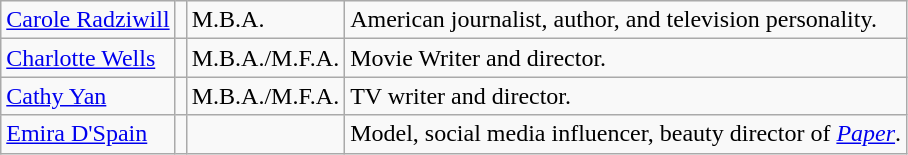<table class="wikitable">
<tr>
<td><a href='#'>Carole Radziwill</a></td>
<td></td>
<td>M.B.A.</td>
<td>American journalist, author, and television personality.</td>
</tr>
<tr>
<td><a href='#'>Charlotte Wells</a></td>
<td></td>
<td>M.B.A./M.F.A.</td>
<td>Movie Writer and director.</td>
</tr>
<tr>
<td><a href='#'>Cathy Yan</a></td>
<td></td>
<td>M.B.A./M.F.A.</td>
<td>TV writer and director.</td>
</tr>
<tr>
<td><a href='#'>Emira D'Spain</a></td>
<td></td>
<td></td>
<td>Model, social media influencer, beauty director of <em><a href='#'>Paper</a></em>.</td>
</tr>
</table>
